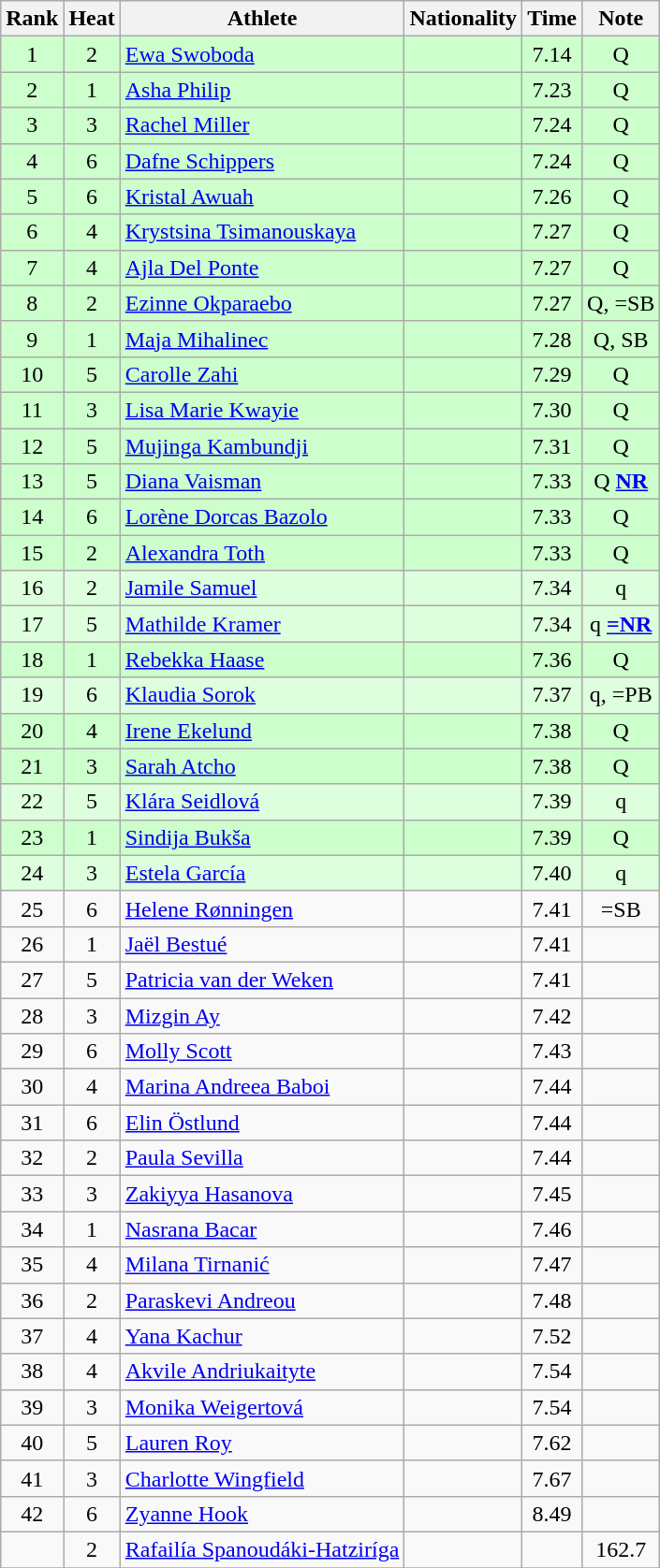<table class="wikitable sortable" style="text-align:center">
<tr>
<th>Rank</th>
<th>Heat</th>
<th>Athlete</th>
<th>Nationality</th>
<th>Time</th>
<th>Note</th>
</tr>
<tr bgcolor=ccffcc>
<td>1</td>
<td>2</td>
<td align=left><a href='#'>Ewa Swoboda</a></td>
<td align=left></td>
<td>7.14</td>
<td>Q</td>
</tr>
<tr bgcolor=ccffcc>
<td>2</td>
<td>1</td>
<td align=left><a href='#'>Asha Philip</a></td>
<td align=left></td>
<td>7.23</td>
<td>Q</td>
</tr>
<tr bgcolor=ccffcc>
<td>3</td>
<td>3</td>
<td align=left><a href='#'>Rachel Miller</a></td>
<td align=left></td>
<td>7.24</td>
<td>Q</td>
</tr>
<tr bgcolor=ccffcc>
<td>4</td>
<td>6</td>
<td align=left><a href='#'>Dafne Schippers</a></td>
<td align=left></td>
<td>7.24</td>
<td>Q</td>
</tr>
<tr bgcolor=ccffcc>
<td>5</td>
<td>6</td>
<td align=left><a href='#'>Kristal Awuah</a></td>
<td align=left></td>
<td>7.26</td>
<td>Q</td>
</tr>
<tr bgcolor=ccffcc>
<td>6</td>
<td>4</td>
<td align=left><a href='#'>Krystsina Tsimanouskaya</a></td>
<td align=left></td>
<td>7.27</td>
<td>Q</td>
</tr>
<tr bgcolor=ccffcc>
<td>7</td>
<td>4</td>
<td align=left><a href='#'>Ajla Del Ponte</a></td>
<td align=left></td>
<td>7.27</td>
<td>Q</td>
</tr>
<tr bgcolor=ccffcc>
<td>8</td>
<td>2</td>
<td align=left><a href='#'>Ezinne Okparaebo</a></td>
<td align=left></td>
<td>7.27</td>
<td>Q, =SB</td>
</tr>
<tr bgcolor=ccffcc>
<td>9</td>
<td>1</td>
<td align=left><a href='#'>Maja Mihalinec</a></td>
<td align=left></td>
<td>7.28</td>
<td>Q, SB</td>
</tr>
<tr bgcolor=ccffcc>
<td>10</td>
<td>5</td>
<td align=left><a href='#'>Carolle Zahi</a></td>
<td align=left></td>
<td>7.29</td>
<td>Q</td>
</tr>
<tr bgcolor=ccffcc>
<td>11</td>
<td>3</td>
<td align=left><a href='#'>Lisa Marie Kwayie</a></td>
<td align=left></td>
<td>7.30</td>
<td>Q</td>
</tr>
<tr bgcolor=ccffcc>
<td>12</td>
<td>5</td>
<td align=left><a href='#'>Mujinga Kambundji</a></td>
<td align=left></td>
<td>7.31</td>
<td>Q</td>
</tr>
<tr bgcolor=ccffcc>
<td>13</td>
<td>5</td>
<td align=left><a href='#'>Diana Vaisman</a></td>
<td align=left></td>
<td>7.33</td>
<td>Q <strong><a href='#'>NR</a></strong></td>
</tr>
<tr bgcolor=ccffcc>
<td>14</td>
<td>6</td>
<td align=left><a href='#'>Lorène Dorcas Bazolo</a></td>
<td align=left></td>
<td>7.33</td>
<td>Q</td>
</tr>
<tr bgcolor=ccffcc>
<td>15</td>
<td>2</td>
<td align=left><a href='#'>Alexandra Toth</a></td>
<td align=left></td>
<td>7.33</td>
<td>Q</td>
</tr>
<tr bgcolor=ddffdd>
<td>16</td>
<td>2</td>
<td align=left><a href='#'>Jamile Samuel</a></td>
<td align=left></td>
<td>7.34</td>
<td>q</td>
</tr>
<tr bgcolor=ddffdd>
<td>17</td>
<td>5</td>
<td align=left><a href='#'>Mathilde Kramer</a></td>
<td align=left></td>
<td>7.34</td>
<td>q <strong><a href='#'>=NR</a></strong></td>
</tr>
<tr bgcolor=ccffcc>
<td>18</td>
<td>1</td>
<td align=left><a href='#'>Rebekka Haase</a></td>
<td align=left></td>
<td>7.36</td>
<td>Q</td>
</tr>
<tr bgcolor=ddffdd>
<td>19</td>
<td>6</td>
<td align=left><a href='#'>Klaudia Sorok</a></td>
<td align=left></td>
<td>7.37</td>
<td>q, =PB</td>
</tr>
<tr bgcolor=ccffcc>
<td>20</td>
<td>4</td>
<td align=left><a href='#'>Irene Ekelund</a></td>
<td align=left></td>
<td>7.38</td>
<td>Q</td>
</tr>
<tr bgcolor=ccffcc>
<td>21</td>
<td>3</td>
<td align=left><a href='#'>Sarah Atcho</a></td>
<td align=left></td>
<td>7.38</td>
<td>Q</td>
</tr>
<tr bgcolor=ddffdd>
<td>22</td>
<td>5</td>
<td align=left><a href='#'>Klára Seidlová</a></td>
<td align=left></td>
<td>7.39</td>
<td>q</td>
</tr>
<tr bgcolor=ccffcc>
<td>23</td>
<td>1</td>
<td align=left><a href='#'>Sindija Bukša</a></td>
<td align=left></td>
<td>7.39</td>
<td>Q</td>
</tr>
<tr bgcolor=ddffdd>
<td>24</td>
<td>3</td>
<td align=left><a href='#'>Estela García</a></td>
<td align=left></td>
<td>7.40</td>
<td>q</td>
</tr>
<tr>
<td>25</td>
<td>6</td>
<td align=left><a href='#'>Helene Rønningen</a></td>
<td align=left></td>
<td>7.41</td>
<td>=SB</td>
</tr>
<tr>
<td>26</td>
<td>1</td>
<td align=left><a href='#'>Jaël Bestué</a></td>
<td align=left></td>
<td>7.41</td>
<td></td>
</tr>
<tr>
<td>27</td>
<td>5</td>
<td align=left><a href='#'>Patricia van der Weken</a></td>
<td align=left></td>
<td>7.41</td>
<td></td>
</tr>
<tr>
<td>28</td>
<td>3</td>
<td align=left><a href='#'>Mizgin Ay</a></td>
<td align=left></td>
<td>7.42</td>
<td></td>
</tr>
<tr>
<td>29</td>
<td>6</td>
<td align=left><a href='#'>Molly Scott</a></td>
<td align=left></td>
<td>7.43</td>
<td></td>
</tr>
<tr>
<td>30</td>
<td>4</td>
<td align=left><a href='#'>Marina Andreea Baboi</a></td>
<td align=left></td>
<td>7.44</td>
<td></td>
</tr>
<tr>
<td>31</td>
<td>6</td>
<td align=left><a href='#'>Elin Östlund</a></td>
<td align=left></td>
<td>7.44</td>
<td></td>
</tr>
<tr>
<td>32</td>
<td>2</td>
<td align=left><a href='#'>Paula Sevilla</a></td>
<td align=left></td>
<td>7.44</td>
<td></td>
</tr>
<tr>
<td>33</td>
<td>3</td>
<td align=left><a href='#'>Zakiyya Hasanova</a></td>
<td align=left></td>
<td>7.45</td>
<td></td>
</tr>
<tr>
<td>34</td>
<td>1</td>
<td align=left><a href='#'>Nasrana Bacar</a></td>
<td align=left></td>
<td>7.46</td>
<td></td>
</tr>
<tr>
<td>35</td>
<td>4</td>
<td align=left><a href='#'>Milana Tirnanić</a></td>
<td align=left></td>
<td>7.47</td>
<td></td>
</tr>
<tr>
<td>36</td>
<td>2</td>
<td align=left><a href='#'>Paraskevi Andreou</a></td>
<td align=left></td>
<td>7.48</td>
<td></td>
</tr>
<tr>
<td>37</td>
<td>4</td>
<td align=left><a href='#'>Yana Kachur</a></td>
<td align=left></td>
<td>7.52</td>
<td></td>
</tr>
<tr>
<td>38</td>
<td>4</td>
<td align=left><a href='#'>Akvile Andriukaityte</a></td>
<td align=left></td>
<td>7.54</td>
<td></td>
</tr>
<tr>
<td>39</td>
<td>3</td>
<td align=left><a href='#'>Monika Weigertová</a></td>
<td align=left></td>
<td>7.54</td>
<td></td>
</tr>
<tr>
<td>40</td>
<td>5</td>
<td align=left><a href='#'>Lauren Roy</a></td>
<td align=left></td>
<td>7.62</td>
<td></td>
</tr>
<tr>
<td>41</td>
<td>3</td>
<td align=left><a href='#'>Charlotte Wingfield</a></td>
<td align=left></td>
<td>7.67</td>
<td></td>
</tr>
<tr>
<td>42</td>
<td>6</td>
<td align=left><a href='#'>Zyanne Hook</a></td>
<td align=left></td>
<td>8.49</td>
<td></td>
</tr>
<tr>
<td></td>
<td>2</td>
<td align=left><a href='#'>Rafailía Spanoudáki-Hatziríga</a></td>
<td align=left></td>
<td></td>
<td>162.7</td>
</tr>
<tr>
</tr>
</table>
